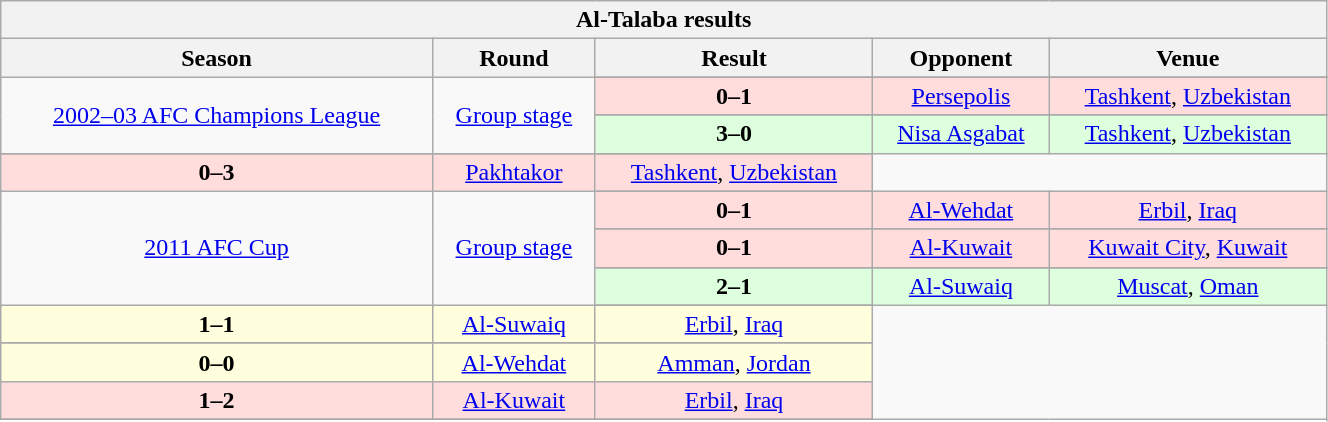<table width=70% class="wikitable" style="text-align:center">
<tr>
<th colspan=5>Al-Talaba results</th>
</tr>
<tr>
<th>Season</th>
<th>Round</th>
<th>Result</th>
<th>Opponent</th>
<th>Venue</th>
</tr>
<tr align=center>
<td rowspan="4" align=center><a href='#'>2002–03 AFC Champions League</a></td>
<td rowspan="4"><a href='#'>Group stage</a></td>
</tr>
<tr bgcolor=#ffdddd>
<td><strong>0–1</strong></td>
<td> <a href='#'>Persepolis</a></td>
<td><a href='#'>Tashkent</a>, <a href='#'>Uzbekistan</a></td>
</tr>
<tr align=center>
</tr>
<tr bgcolor=#ddffdd>
<td><strong>3–0</strong></td>
<td> <a href='#'>Nisa Asgabat</a></td>
<td><a href='#'>Tashkent</a>, <a href='#'>Uzbekistan</a></td>
</tr>
<tr align=center>
</tr>
<tr bgcolor=#ffdddd>
<td><strong>0–3</strong></td>
<td> <a href='#'>Pakhtakor</a></td>
<td><a href='#'>Tashkent</a>, <a href='#'>Uzbekistan</a></td>
</tr>
<tr align=center>
<td rowspan="7" align=center><a href='#'>2011 AFC Cup</a></td>
<td rowspan="7"><a href='#'>Group stage</a></td>
</tr>
<tr bgcolor=#ffdddd>
<td><strong>0–1</strong></td>
<td> <a href='#'>Al-Wehdat</a></td>
<td><a href='#'>Erbil</a>, <a href='#'>Iraq</a></td>
</tr>
<tr align=center>
</tr>
<tr bgcolor=#ffdddd>
<td><strong>0–1</strong></td>
<td> <a href='#'>Al-Kuwait</a></td>
<td><a href='#'>Kuwait City</a>, <a href='#'>Kuwait</a></td>
</tr>
<tr align=center>
</tr>
<tr bgcolor=#ddffdd>
<td><strong>2–1</strong></td>
<td> <a href='#'>Al-Suwaiq</a></td>
<td><a href='#'>Muscat</a>, <a href='#'>Oman</a></td>
</tr>
<tr align=center>
</tr>
<tr bgcolor=#ffffdd>
<td><strong>1–1</strong></td>
<td> <a href='#'>Al-Suwaiq</a></td>
<td><a href='#'>Erbil</a>, <a href='#'>Iraq</a></td>
</tr>
<tr align=center>
</tr>
<tr bgcolor=#ffffdd>
<td><strong>0–0</strong></td>
<td> <a href='#'>Al-Wehdat</a></td>
<td><a href='#'>Amman</a>, <a href='#'>Jordan</a></td>
</tr>
<tr bgcolor=#ffdddd>
<td><strong>1–2</strong></td>
<td> <a href='#'>Al-Kuwait</a></td>
<td><a href='#'>Erbil</a>, <a href='#'>Iraq</a></td>
</tr>
<tr align=center>
</tr>
</table>
